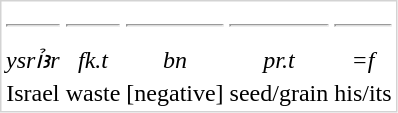<table style="background:white; border:lightgrey 1px solid; pading:0.5em; text-align:center;">
<tr>
<td></td>
<td></td>
<td></td>
<td></td>
<td></td>
</tr>
<tr>
<td><hr></td>
<td><hr></td>
<td><hr></td>
<td><hr></td>
<td><hr></td>
</tr>
<tr>
<td><em>ysrỉꜣr</em></td>
<td><em>fk.t</em></td>
<td><em>bn</em></td>
<td><em>pr.t</em></td>
<td><em>=f</em></td>
</tr>
<tr>
<td>Israel</td>
<td>waste</td>
<td>[negative]</td>
<td>seed/grain</td>
<td>his/its</td>
</tr>
</table>
